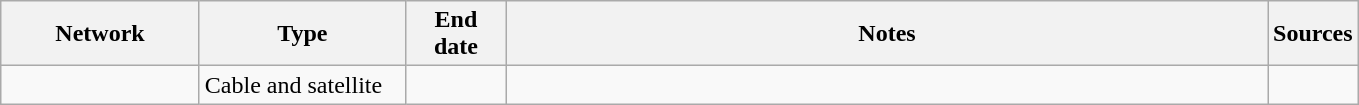<table class="wikitable">
<tr>
<th style="text-align:center; width:125px">Network</th>
<th style="text-align:center; width:130px">Type</th>
<th style="text-align:center; width:60px">End date</th>
<th style="text-align:center; width:500px">Notes</th>
<th style="text-align:center; width:30px">Sources</th>
</tr>
<tr>
<td><a href='#'></a></td>
<td>Cable and satellite</td>
<td></td>
<td></td>
<td></td>
</tr>
</table>
